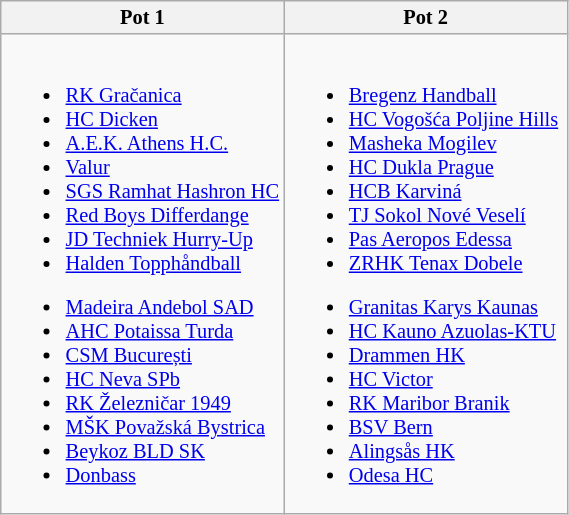<table class="wikitable" style="font-size:85%; white-space:nowrap;">
<tr>
<th width=50%>Pot 1</th>
<th width=50%>Pot 2</th>
</tr>
<tr>
<td><br>
<ul><li> <a href='#'>RK Gračanica</a></li><li> <a href='#'>HC Dicken</a></li><li> <a href='#'>A.E.K. Athens H.C.</a></li><li> <a href='#'>Valur</a></li><li> <a href='#'>SGS Ramhat Hashron HC</a></li><li> <a href='#'>Red Boys Differdange</a></li><li> <a href='#'>JD Techniek Hurry-Up</a></li><li> <a href='#'>Halden Topphåndball</a></li></ul><ul><li> <a href='#'>Madeira Andebol SAD</a></li><li> <a href='#'>AHC Potaissa Turda</a></li><li> <a href='#'>CSM București</a></li><li> <a href='#'>HC Neva SPb</a></li><li> <a href='#'>RK Železničar 1949</a></li><li> <a href='#'>MŠK Považská Bystrica</a></li><li> <a href='#'>Beykoz BLD SK</a></li><li> <a href='#'>Donbass</a></li></ul></td>
<td><br>
<ul><li> <a href='#'>Bregenz Handball</a></li><li> <a href='#'>HC Vogošća Poljine Hills</a></li><li> <a href='#'>Masheka Mogilev</a></li><li> <a href='#'>HC Dukla Prague</a></li><li> <a href='#'>HCB Karviná</a></li><li> <a href='#'>TJ Sokol Nové Veselí</a></li><li> <a href='#'>Pas Aeropos Edessa</a></li><li> <a href='#'>ZRHK Tenax Dobele</a></li></ul><ul><li> <a href='#'>Granitas Karys Kaunas</a></li><li> <a href='#'>HC Kauno Azuolas-KTU</a></li><li> <a href='#'>Drammen HK</a></li><li> <a href='#'>HC Victor</a></li><li> <a href='#'>RK Maribor Branik</a></li><li> <a href='#'>BSV Bern</a></li><li> <a href='#'>Alingsås HK</a></li><li> <a href='#'>Odesa HC</a></li></ul></td>
</tr>
</table>
